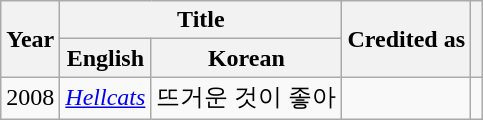<table class="wikitable sortable">
<tr>
<th rowspan="2">Year</th>
<th colspan="2">Title</th>
<th rowspan="2">Credited as</th>
<th rowspan="2" class="unsortable"></th>
</tr>
<tr>
<th>English</th>
<th>Korean</th>
</tr>
<tr>
<td>2008</td>
<td><em><a href='#'>Hellcats</a></em></td>
<td>뜨거운 것이 좋아</td>
<td></td>
<td></td>
</tr>
</table>
